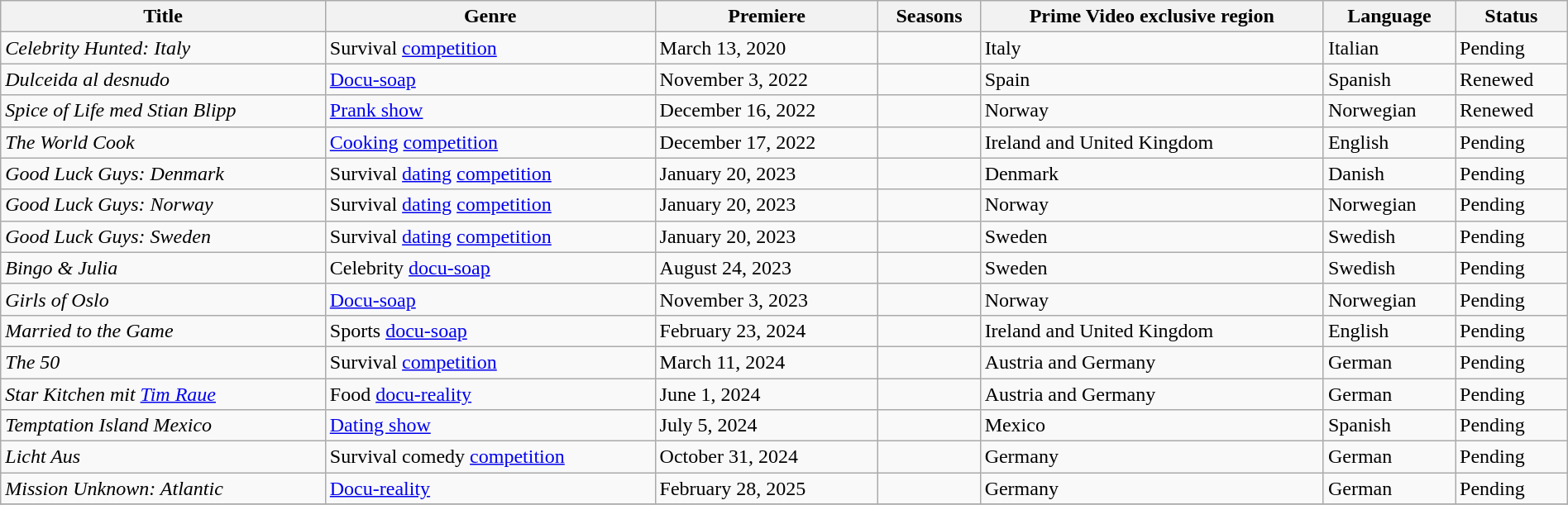<table class="wikitable sortable" style="width:100%;">
<tr>
<th>Title</th>
<th>Genre</th>
<th>Premiere</th>
<th>Seasons</th>
<th>Prime Video exclusive region</th>
<th>Language</th>
<th>Status</th>
</tr>
<tr>
<td><em>Celebrity Hunted: Italy</em></td>
<td>Survival <a href='#'>competition</a></td>
<td>March 13, 2020</td>
<td></td>
<td>Italy</td>
<td>Italian</td>
<td>Pending</td>
</tr>
<tr>
<td><em>Dulceida al desnudo</em></td>
<td><a href='#'>Docu-soap</a></td>
<td>November 3, 2022</td>
<td></td>
<td>Spain</td>
<td>Spanish</td>
<td>Renewed</td>
</tr>
<tr>
<td><em>Spice of Life med Stian Blipp</em></td>
<td><a href='#'>Prank show</a></td>
<td>December 16, 2022</td>
<td></td>
<td>Norway</td>
<td>Norwegian</td>
<td>Renewed</td>
</tr>
<tr>
<td><em>The World Cook</em></td>
<td><a href='#'>Cooking</a> <a href='#'>competition</a></td>
<td>December 17, 2022</td>
<td></td>
<td>Ireland and United Kingdom</td>
<td>English</td>
<td>Pending</td>
</tr>
<tr>
<td><em>Good Luck Guys: Denmark</em></td>
<td>Survival <a href='#'>dating</a> <a href='#'>competition</a></td>
<td>January 20, 2023</td>
<td></td>
<td>Denmark</td>
<td>Danish</td>
<td>Pending</td>
</tr>
<tr>
<td><em>Good Luck Guys: Norway</em></td>
<td>Survival <a href='#'>dating</a> <a href='#'>competition</a></td>
<td>January 20, 2023</td>
<td></td>
<td>Norway</td>
<td>Norwegian</td>
<td>Pending</td>
</tr>
<tr>
<td><em>Good Luck Guys: Sweden</em></td>
<td>Survival <a href='#'>dating</a> <a href='#'>competition</a></td>
<td>January 20, 2023</td>
<td></td>
<td>Sweden</td>
<td>Swedish</td>
<td>Pending</td>
</tr>
<tr>
<td><em>Bingo & Julia</em></td>
<td>Celebrity <a href='#'>docu-soap</a></td>
<td>August 24, 2023</td>
<td></td>
<td>Sweden</td>
<td>Swedish</td>
<td>Pending</td>
</tr>
<tr>
<td><em>Girls of Oslo</em></td>
<td><a href='#'>Docu-soap</a></td>
<td>November 3, 2023</td>
<td></td>
<td>Norway</td>
<td>Norwegian</td>
<td>Pending</td>
</tr>
<tr>
<td><em>Married to the Game</em></td>
<td>Sports <a href='#'>docu-soap</a></td>
<td>February 23, 2024</td>
<td></td>
<td>Ireland and United Kingdom</td>
<td>English</td>
<td>Pending</td>
</tr>
<tr>
<td><em>The 50</em></td>
<td>Survival <a href='#'>competition</a></td>
<td>March 11, 2024</td>
<td></td>
<td>Austria and Germany</td>
<td>German</td>
<td>Pending</td>
</tr>
<tr>
<td><em>Star Kitchen mit <a href='#'>Tim Raue</a></em></td>
<td>Food <a href='#'>docu-reality</a></td>
<td>June 1, 2024</td>
<td></td>
<td>Austria and Germany</td>
<td>German</td>
<td>Pending</td>
</tr>
<tr>
<td><em>Temptation Island Mexico</em></td>
<td><a href='#'>Dating show</a></td>
<td>July 5, 2024</td>
<td></td>
<td>Mexico</td>
<td>Spanish</td>
<td>Pending</td>
</tr>
<tr>
<td><em>Licht Aus</em></td>
<td>Survival comedy <a href='#'>competition</a></td>
<td>October 31, 2024</td>
<td></td>
<td>Germany</td>
<td>German</td>
<td>Pending</td>
</tr>
<tr>
<td><em>Mission Unknown: Atlantic</em></td>
<td><a href='#'>Docu-reality</a></td>
<td>February 28, 2025</td>
<td></td>
<td>Germany</td>
<td>German</td>
<td>Pending</td>
</tr>
<tr>
</tr>
</table>
